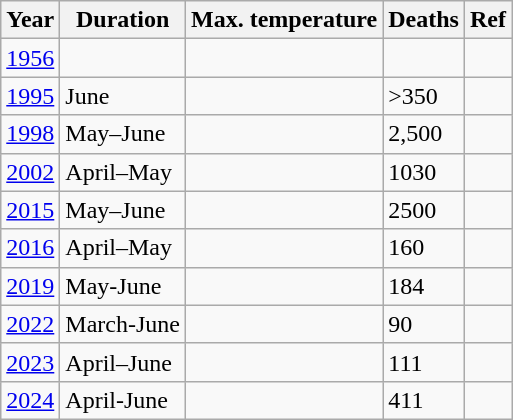<table class="wikitable">
<tr>
<th>Year</th>
<th>Duration</th>
<th>Max. temperature</th>
<th>Deaths</th>
<th>Ref</th>
</tr>
<tr>
<td><a href='#'>1956</a></td>
<td></td>
<td></td>
<td></td>
<td></td>
</tr>
<tr>
<td><a href='#'>1995</a></td>
<td>June</td>
<td></td>
<td>>350</td>
<td></td>
</tr>
<tr>
<td><a href='#'>1998</a></td>
<td>May–June</td>
<td></td>
<td>2,500</td>
<td></td>
</tr>
<tr>
<td><a href='#'>2002</a></td>
<td>April–May</td>
<td></td>
<td>1030</td>
<td></td>
</tr>
<tr>
<td><a href='#'>2015</a></td>
<td>May–June</td>
<td></td>
<td>2500</td>
<td></td>
</tr>
<tr>
<td><a href='#'>2016</a></td>
<td>April–May</td>
<td></td>
<td>160</td>
<td></td>
</tr>
<tr>
<td><a href='#'>2019</a></td>
<td>May-June</td>
<td></td>
<td>184</td>
<td></td>
</tr>
<tr>
<td><a href='#'>2022</a></td>
<td>March-June</td>
<td></td>
<td>90</td>
<td></td>
</tr>
<tr>
<td><a href='#'>2023</a></td>
<td>April–June</td>
<td></td>
<td>111</td>
<td></td>
</tr>
<tr>
<td><a href='#'>2024</a></td>
<td>April-June</td>
<td></td>
<td>411</td>
<td></td>
</tr>
</table>
